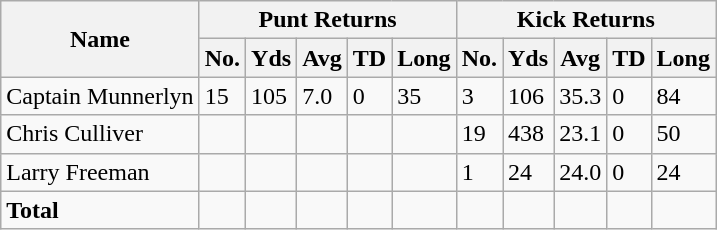<table class="wikitable" style="white-space:nowrap;">
<tr>
<th rowspan="2">Name</th>
<th colspan="5">Punt Returns</th>
<th colspan="5">Kick Returns</th>
</tr>
<tr>
<th>No.</th>
<th>Yds</th>
<th>Avg</th>
<th>TD</th>
<th>Long</th>
<th>No.</th>
<th>Yds</th>
<th>Avg</th>
<th>TD</th>
<th>Long</th>
</tr>
<tr>
<td>Captain Munnerlyn</td>
<td>15</td>
<td>105</td>
<td>7.0</td>
<td>0</td>
<td>35</td>
<td>3</td>
<td>106</td>
<td>35.3</td>
<td>0</td>
<td>84</td>
</tr>
<tr>
<td>Chris Culliver</td>
<td></td>
<td></td>
<td></td>
<td></td>
<td></td>
<td>19</td>
<td>438</td>
<td>23.1</td>
<td>0</td>
<td>50</td>
</tr>
<tr>
<td>Larry Freeman</td>
<td></td>
<td></td>
<td></td>
<td></td>
<td></td>
<td>1</td>
<td>24</td>
<td>24.0</td>
<td>0</td>
<td>24</td>
</tr>
<tr>
<td><strong>Total</strong></td>
<td></td>
<td></td>
<td></td>
<td></td>
<td></td>
<td></td>
<td></td>
<td></td>
<td></td>
<td></td>
</tr>
</table>
